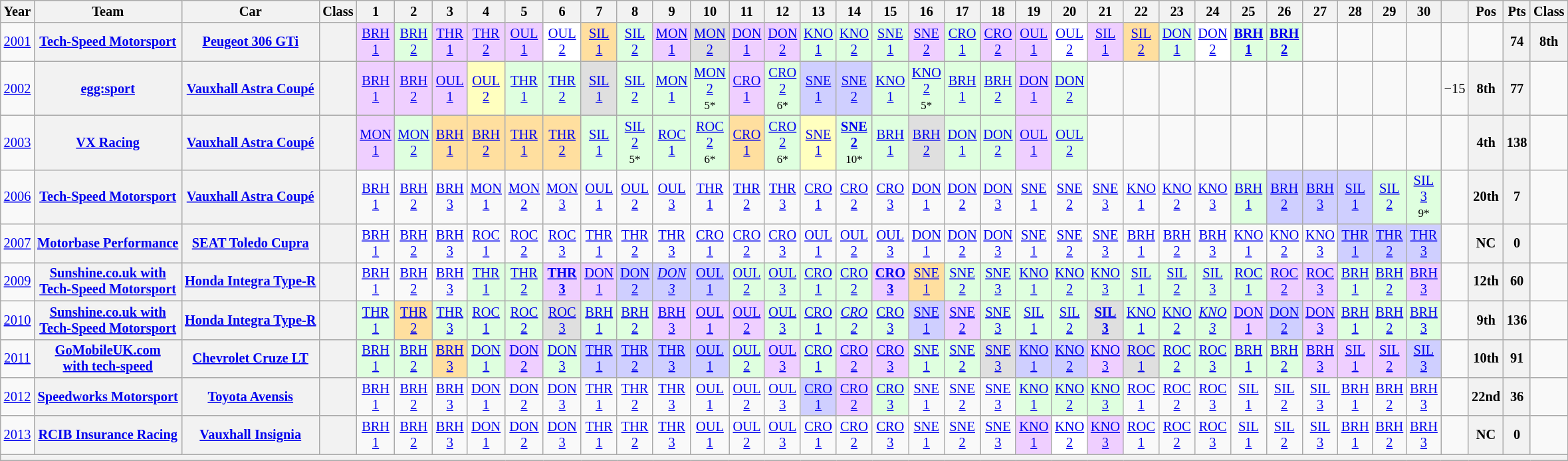<table class="wikitable" style="text-align:center; font-size:85%">
<tr>
<th>Year</th>
<th>Team</th>
<th>Car</th>
<th>Class</th>
<th>1</th>
<th>2</th>
<th>3</th>
<th>4</th>
<th>5</th>
<th>6</th>
<th>7</th>
<th>8</th>
<th>9</th>
<th>10</th>
<th>11</th>
<th>12</th>
<th>13</th>
<th>14</th>
<th>15</th>
<th>16</th>
<th>17</th>
<th>18</th>
<th>19</th>
<th>20</th>
<th>21</th>
<th>22</th>
<th>23</th>
<th>24</th>
<th>25</th>
<th>26</th>
<th>27</th>
<th>28</th>
<th>29</th>
<th>30</th>
<th></th>
<th>Pos</th>
<th>Pts</th>
<th>Class</th>
</tr>
<tr>
<td><a href='#'>2001</a></td>
<th nowrap><a href='#'>Tech-Speed Motorsport</a></th>
<th nowrap><a href='#'>Peugeot 306 GTi</a></th>
<th><span></span></th>
<td style="background:#EFCFFF;"><a href='#'>BRH<br>1</a><br></td>
<td style="background:#DFFFDF;"><a href='#'>BRH<br>2</a><br></td>
<td style="background:#EFCFFF;"><a href='#'>THR<br>1</a><br></td>
<td style="background:#EFCFFF;"><a href='#'>THR<br>2</a><br></td>
<td style="background:#EFCFFF;"><a href='#'>OUL<br>1</a><br></td>
<td style="background:#FFFFFF;"><a href='#'>OUL<br>2</a><br></td>
<td style="background:#FFDF9F;"><a href='#'>SIL<br>1</a><br></td>
<td style="background:#DFFFDF;"><a href='#'>SIL<br>2</a><br></td>
<td style="background:#EFCFFF;"><a href='#'>MON<br>1</a><br></td>
<td style="background:#DFDFDF;"><a href='#'>MON<br>2</a><br></td>
<td style="background:#EFCFFF;"><a href='#'>DON<br>1</a><br></td>
<td style="background:#EFCFFF;"><a href='#'>DON<br>2</a><br></td>
<td style="background:#DFFFDF;"><a href='#'>KNO<br>1</a><br></td>
<td style="background:#DFFFDF;"><a href='#'>KNO<br>2</a><br></td>
<td style="background:#DFFFDF;"><a href='#'>SNE<br>1</a><br></td>
<td style="background:#EFCFFF;"><a href='#'>SNE<br>2</a><br></td>
<td style="background:#DFFFDF;"><a href='#'>CRO<br>1</a><br></td>
<td style="background:#EFCFFF;"><a href='#'>CRO<br>2</a><br></td>
<td style="background:#EFCFFF;"><a href='#'>OUL<br>1</a><br></td>
<td style="background:#FFFFFF;"><a href='#'>OUL<br>2</a><br></td>
<td style="background:#EFCFFF;"><a href='#'>SIL<br>1</a><br></td>
<td style="background:#FFDF9F;"><a href='#'>SIL<br>2</a><br></td>
<td style="background:#DFFFDF;"><a href='#'>DON<br>1</a><br></td>
<td style="background:#FFFFFF;"><a href='#'>DON<br>2</a><br></td>
<td style="background:#DFFFDF;"><strong><a href='#'>BRH<br>1</a></strong><br></td>
<td style="background:#DFFFDF;"><strong><a href='#'>BRH<br>2</a></strong><br></td>
<td></td>
<td></td>
<td></td>
<td></td>
<td></td>
<td></td>
<th>74</th>
<th>8th</th>
</tr>
<tr>
<td><a href='#'>2002</a></td>
<th nowrap><a href='#'>egg:sport</a></th>
<th nowrap><a href='#'>Vauxhall Astra Coupé</a></th>
<th><span></span></th>
<td style="background:#EFCFFF;"><a href='#'>BRH<br>1</a><br></td>
<td style="background:#EFCFFF;"><a href='#'>BRH<br>2</a><br></td>
<td style="background:#EFCFFF;"><a href='#'>OUL<br>1</a><br></td>
<td style="background:#FFFFBF;"><a href='#'>OUL<br>2</a><br></td>
<td style="background:#DFFFDF;"><a href='#'>THR<br>1</a><br></td>
<td style="background:#DFFFDF;"><a href='#'>THR<br>2</a><br></td>
<td style="background:#DFDFDF;"><a href='#'>SIL<br>1</a><br></td>
<td style="background:#DFFFDF;"><a href='#'>SIL<br>2</a><br></td>
<td style="background:#DFFFDF;"><a href='#'>MON<br>1</a><br></td>
<td style="background:#DFFFDF;"><a href='#'>MON<br>2</a><br><small>5*</small></td>
<td style="background:#EFCFFF;"><a href='#'>CRO<br>1</a><br></td>
<td style="background:#DFFFDF;"><a href='#'>CRO<br>2</a><br><small>6*</small></td>
<td style="background:#CFCFFF;"><a href='#'>SNE<br>1</a><br></td>
<td style="background:#CFCFFF;"><a href='#'>SNE<br>2</a><br></td>
<td style="background:#DFFFDF;"><a href='#'>KNO<br>1</a><br></td>
<td style="background:#DFFFDF;"><a href='#'>KNO<br>2</a><br><small>5*</small></td>
<td style="background:#DFFFDF;"><a href='#'>BRH<br>1</a><br></td>
<td style="background:#DFFFDF;"><a href='#'>BRH<br>2</a><br></td>
<td style="background:#EFCFFF;"><a href='#'>DON<br>1</a><br></td>
<td style="background:#DFFFDF;"><a href='#'>DON<br>2</a><br></td>
<td></td>
<td></td>
<td></td>
<td></td>
<td></td>
<td></td>
<td></td>
<td></td>
<td></td>
<td></td>
<td>−15</td>
<th>8th</th>
<th>77</th>
<td></td>
</tr>
<tr>
<td><a href='#'>2003</a></td>
<th nowrap><a href='#'>VX Racing</a></th>
<th nowrap><a href='#'>Vauxhall Astra Coupé</a></th>
<th><span></span></th>
<td style="background:#EFCFFF;"><a href='#'>MON<br>1</a><br></td>
<td style="background:#DFFFDF;"><a href='#'>MON<br>2</a><br></td>
<td style="background:#FFDF9F;"><a href='#'>BRH<br>1</a><br></td>
<td style="background:#FFDF9F;"><a href='#'>BRH<br>2</a><br></td>
<td style="background:#FFDF9F;"><a href='#'>THR<br>1</a><br></td>
<td style="background:#FFDF9F;"><a href='#'>THR<br>2</a><br></td>
<td style="background:#DFFFDF;"><a href='#'>SIL<br>1</a><br></td>
<td style="background:#DFFFDF;"><a href='#'>SIL<br>2</a><br><small>5*</small></td>
<td style="background:#DFFFDF;"><a href='#'>ROC<br>1</a><br></td>
<td style="background:#DFFFDF;"><a href='#'>ROC<br>2</a><br><small>6*</small></td>
<td style="background:#FFDF9F;"><a href='#'>CRO<br>1</a><br></td>
<td style="background:#DFFFDF;"><a href='#'>CRO<br>2</a><br><small>6*</small></td>
<td style="background:#FFFFBF;"><a href='#'>SNE<br>1</a><br></td>
<td style="background:#DFFFDF;"><strong><a href='#'>SNE<br>2</a></strong><br><small>10*</small></td>
<td style="background:#DFFFDF;"><a href='#'>BRH<br>1</a><br></td>
<td style="background:#DFDFDF;"><a href='#'>BRH<br>2</a><br></td>
<td style="background:#DFFFDF;"><a href='#'>DON<br>1</a><br></td>
<td style="background:#DFFFDF;"><a href='#'>DON<br>2</a><br></td>
<td style="background:#EFCFFF;"><a href='#'>OUL<br>1</a><br></td>
<td style="background:#DFFFDF;"><a href='#'>OUL<br>2</a><br></td>
<td></td>
<td></td>
<td></td>
<td></td>
<td></td>
<td></td>
<td></td>
<td></td>
<td></td>
<td></td>
<td></td>
<th>4th</th>
<th>138</th>
<td></td>
</tr>
<tr>
<td><a href='#'>2006</a></td>
<th nowrap><a href='#'>Tech-Speed Motorsport</a></th>
<th nowrap><a href='#'>Vauxhall Astra Coupé</a></th>
<th></th>
<td><a href='#'>BRH<br>1</a></td>
<td><a href='#'>BRH<br>2</a></td>
<td><a href='#'>BRH<br>3</a></td>
<td><a href='#'>MON<br>1</a></td>
<td><a href='#'>MON<br>2</a></td>
<td><a href='#'>MON<br>3</a></td>
<td><a href='#'>OUL<br>1</a></td>
<td><a href='#'>OUL<br>2</a></td>
<td><a href='#'>OUL<br>3</a></td>
<td><a href='#'>THR<br>1</a></td>
<td><a href='#'>THR<br>2</a></td>
<td><a href='#'>THR<br>3</a></td>
<td><a href='#'>CRO<br>1</a></td>
<td><a href='#'>CRO<br>2</a></td>
<td><a href='#'>CRO<br>3</a></td>
<td><a href='#'>DON<br>1</a></td>
<td><a href='#'>DON<br>2</a></td>
<td><a href='#'>DON<br>3</a></td>
<td><a href='#'>SNE<br>1</a></td>
<td><a href='#'>SNE<br>2</a></td>
<td><a href='#'>SNE<br>3</a></td>
<td><a href='#'>KNO<br>1</a></td>
<td><a href='#'>KNO<br>2</a></td>
<td><a href='#'>KNO<br>3</a></td>
<td style="background:#DFFFDF;"><a href='#'>BRH<br>1</a><br></td>
<td style="background:#CFCFFF;"><a href='#'>BRH<br>2</a><br></td>
<td style="background:#CFCFFF;"><a href='#'>BRH<br>3</a><br></td>
<td style="background:#CFCFFF;"><a href='#'>SIL<br>1</a><br></td>
<td style="background:#DFFFDF;"><a href='#'>SIL<br>2</a><br></td>
<td style="background:#DFFFDF;"><a href='#'>SIL<br>3</a><br><small>9*</small></td>
<td></td>
<th>20th</th>
<th>7</th>
<td></td>
</tr>
<tr>
<td><a href='#'>2007</a></td>
<th nowrap><a href='#'>Motorbase Performance</a></th>
<th nowrap><a href='#'>SEAT Toledo Cupra</a></th>
<th></th>
<td><a href='#'>BRH<br>1</a></td>
<td><a href='#'>BRH<br>2</a></td>
<td><a href='#'>BRH<br>3</a></td>
<td><a href='#'>ROC<br>1</a></td>
<td><a href='#'>ROC<br>2</a></td>
<td><a href='#'>ROC<br>3</a></td>
<td><a href='#'>THR<br>1</a></td>
<td><a href='#'>THR<br>2</a></td>
<td><a href='#'>THR<br>3</a></td>
<td><a href='#'>CRO<br>1</a></td>
<td><a href='#'>CRO<br>2</a></td>
<td><a href='#'>CRO<br>3</a></td>
<td><a href='#'>OUL<br>1</a></td>
<td><a href='#'>OUL<br>2</a></td>
<td><a href='#'>OUL<br>3</a></td>
<td><a href='#'>DON<br>1</a></td>
<td><a href='#'>DON<br>2</a></td>
<td><a href='#'>DON<br>3</a></td>
<td><a href='#'>SNE<br>1</a></td>
<td><a href='#'>SNE<br>2</a></td>
<td><a href='#'>SNE<br>3</a></td>
<td><a href='#'>BRH<br>1</a></td>
<td><a href='#'>BRH<br>2</a></td>
<td><a href='#'>BRH<br>3</a></td>
<td><a href='#'>KNO<br>1</a></td>
<td><a href='#'>KNO<br>2</a></td>
<td><a href='#'>KNO<br>3</a></td>
<td style="background:#CFCFFF;"><a href='#'>THR<br>1</a><br></td>
<td style="background:#CFCFFF;"><a href='#'>THR<br>2</a><br></td>
<td style="background:#CFCFFF;"><a href='#'>THR<br>3</a><br></td>
<td></td>
<th>NC</th>
<th>0</th>
<td></td>
</tr>
<tr>
<td><a href='#'>2009</a></td>
<th nowrap><a href='#'>Sunshine.co.uk with<br>Tech-Speed Motorsport</a></th>
<th nowrap><a href='#'>Honda Integra Type-R</a></th>
<th></th>
<td><a href='#'>BRH<br>1</a></td>
<td><a href='#'>BRH<br>2</a></td>
<td><a href='#'>BRH<br>3</a></td>
<td style="background:#DFFFDF;"><a href='#'>THR<br>1</a><br></td>
<td style="background:#DFFFDF;"><a href='#'>THR<br>2</a><br></td>
<td style="background:#EFCFFF;"><strong><a href='#'>THR<br>3</a></strong><br></td>
<td style="background:#EFCFFF;"><a href='#'>DON<br>1</a><br></td>
<td style="background:#CFCFFF;"><a href='#'>DON<br>2</a><br></td>
<td style="background:#CFCFFF;"><em><a href='#'>DON<br>3</a></em><br></td>
<td style="background:#CFCFFF;"><a href='#'>OUL<br>1</a><br></td>
<td style="background:#DFFFDF;"><a href='#'>OUL<br>2</a><br></td>
<td style="background:#DFFFDF;"><a href='#'>OUL<br>3</a><br></td>
<td style="background:#DFFFDF;"><a href='#'>CRO<br>1</a><br></td>
<td style="background:#DFFFDF;"><a href='#'>CRO<br>2</a><br></td>
<td style="background:#EFCFFF;"><strong><a href='#'>CRO<br>3</a></strong><br></td>
<td style="background:#FFDF9F;"><a href='#'>SNE<br>1</a><br></td>
<td style="background:#DFFFDF;"><a href='#'>SNE<br>2</a><br></td>
<td style="background:#DFFFDF;"><a href='#'>SNE<br>3</a><br></td>
<td style="background:#DFFFDF;"><a href='#'>KNO<br>1</a><br></td>
<td style="background:#DFFFDF;"><a href='#'>KNO<br>2</a><br></td>
<td style="background:#DFFFDF;"><a href='#'>KNO<br>3</a><br></td>
<td style="background:#DFFFDF;"><a href='#'>SIL<br>1</a><br></td>
<td style="background:#DFFFDF;"><a href='#'>SIL<br>2</a><br></td>
<td style="background:#DFFFDF;"><a href='#'>SIL<br>3</a><br></td>
<td style="background:#DFFFDF;"><a href='#'>ROC<br>1</a><br></td>
<td style="background:#EFCFFF;"><a href='#'>ROC<br>2</a><br></td>
<td style="background:#EFCFFF;"><a href='#'>ROC<br>3</a><br></td>
<td style="background:#DFFFDF;"><a href='#'>BRH<br>1</a><br></td>
<td style="background:#DFFFDF;"><a href='#'>BRH<br>2</a><br></td>
<td style="background:#EFCFFF;"><a href='#'>BRH<br>3</a><br></td>
<td></td>
<th>12th</th>
<th>60</th>
<td></td>
</tr>
<tr>
<td><a href='#'>2010</a></td>
<th nowrap><a href='#'>Sunshine.co.uk with<br>Tech-Speed Motorsport</a></th>
<th nowrap><a href='#'>Honda Integra Type-R</a></th>
<th></th>
<td style="background:#DFFFDF;"><a href='#'>THR<br>1</a><br></td>
<td style="background:#FFDF9F;"><a href='#'>THR<br>2</a><br></td>
<td style="background:#DFFFDF;"><a href='#'>THR<br>3</a><br></td>
<td style="background:#DFFFDF;"><a href='#'>ROC<br>1</a><br></td>
<td style="background:#DFFFDF;"><a href='#'>ROC<br>2</a><br></td>
<td style="background:#DFDFDF;"><a href='#'>ROC<br>3</a><br></td>
<td style="background:#DFFFDF;"><a href='#'>BRH<br>1</a><br></td>
<td style="background:#DFFFDF;"><a href='#'>BRH<br>2</a><br></td>
<td style="background:#EFCFFF;"><a href='#'>BRH<br>3</a><br></td>
<td style="background:#EFCFFF;"><a href='#'>OUL<br>1</a><br></td>
<td style="background:#EFCFFF;"><a href='#'>OUL<br>2</a><br></td>
<td style="background:#DFFFDF;"><a href='#'>OUL<br>3</a><br></td>
<td style="background:#DFFFDF;"><a href='#'>CRO<br>1</a><br></td>
<td style="background:#DFFFDF;"><em><a href='#'>CRO<br>2</a></em><br></td>
<td style="background:#DFFFDF;"><a href='#'>CRO<br>3</a><br></td>
<td style="background:#CFCFFF;"><a href='#'>SNE<br>1</a><br></td>
<td style="background:#EFCFFF;"><a href='#'>SNE<br>2</a><br></td>
<td style="background:#DFFFDF;"><a href='#'>SNE<br>3</a><br></td>
<td style="background:#DFFFDF;"><a href='#'>SIL<br>1</a><br></td>
<td style="background:#DFFFDF;"><a href='#'>SIL<br>2</a><br></td>
<td style="background:#DFDFDF;"><strong><a href='#'>SIL<br>3</a></strong><br></td>
<td style="background:#DFFFDF;"><a href='#'>KNO<br>1</a><br></td>
<td style="background:#DFFFDF;"><a href='#'>KNO<br>2</a><br></td>
<td style="background:#DFFFDF;"><em><a href='#'>KNO<br>3</a></em><br></td>
<td style="background:#EFCFFF;"><a href='#'>DON<br>1</a><br></td>
<td style="background:#CFCFFF;"><a href='#'>DON<br>2</a><br></td>
<td style="background:#EFCFFF;"><a href='#'>DON<br>3</a><br></td>
<td style="background:#DFFFDF;"><a href='#'>BRH<br>1</a><br></td>
<td style="background:#DFFFDF;"><a href='#'>BRH<br>2</a><br></td>
<td style="background:#DFFFDF;"><a href='#'>BRH<br>3</a><br></td>
<td></td>
<th>9th</th>
<th>136</th>
<td></td>
</tr>
<tr>
<td><a href='#'>2011</a></td>
<th nowrap><a href='#'>GoMobileUK.com<br>with tech-speed</a></th>
<th nowrap><a href='#'>Chevrolet Cruze LT</a></th>
<th></th>
<td style="background:#DFFFDF;"><a href='#'>BRH<br>1</a><br></td>
<td style="background:#DFFFDF;"><a href='#'>BRH<br>2</a><br></td>
<td style="background:#FFDF9F;"><a href='#'>BRH<br>3</a><br></td>
<td style="background:#DFFFDF;"><a href='#'>DON<br>1</a><br></td>
<td style="background:#EFCFFF;"><a href='#'>DON<br>2</a><br></td>
<td style="background:#DFFFDF;"><a href='#'>DON<br>3</a><br></td>
<td style="background:#CFCFFF;"><a href='#'>THR<br>1</a><br></td>
<td style="background:#CFCFFF;"><a href='#'>THR<br>2</a><br></td>
<td style="background:#CFCFFF;"><a href='#'>THR<br>3</a><br></td>
<td style="background:#CFCFFF;"><a href='#'>OUL<br>1</a><br></td>
<td style="background:#DFFFDF;"><a href='#'>OUL<br>2</a><br></td>
<td style="background:#EFCFFF;"><a href='#'>OUL<br>3</a><br></td>
<td style="background:#DFFFDF;"><a href='#'>CRO<br>1</a><br></td>
<td style="background:#EFCFFF;"><a href='#'>CRO<br>2</a><br></td>
<td style="background:#EFCFFF;"><a href='#'>CRO<br>3</a><br></td>
<td style="background:#DFFFDF;"><a href='#'>SNE<br>1</a><br></td>
<td style="background:#DFFFDF;"><a href='#'>SNE<br>2</a><br></td>
<td style="background:#DFDFDF;"><a href='#'>SNE<br>3</a><br></td>
<td style="background:#CFCFFF;"><a href='#'>KNO<br>1</a><br></td>
<td style="background:#CFCFFF;"><a href='#'>KNO<br>2</a><br></td>
<td style="background:#EFCFFF;"><a href='#'>KNO<br>3</a><br></td>
<td style="background:#DFDFDF;"><a href='#'>ROC<br>1</a><br></td>
<td style="background:#DFFFDF;"><a href='#'>ROC<br>2</a><br></td>
<td style="background:#DFFFDF;"><a href='#'>ROC<br>3</a><br></td>
<td style="background:#DFFFDF;"><a href='#'>BRH<br>1</a><br></td>
<td style="background:#DFFFDF;"><a href='#'>BRH<br>2</a><br></td>
<td style="background:#EFCFFF;"><a href='#'>BRH<br>3</a><br></td>
<td style="background:#EFCFFF;"><a href='#'>SIL<br>1</a><br></td>
<td style="background:#EFCFFF;"><a href='#'>SIL<br>2</a><br></td>
<td style="background:#CFCFFF;"><a href='#'>SIL<br>3</a><br></td>
<td></td>
<th>10th</th>
<th>91</th>
<td></td>
</tr>
<tr>
<td><a href='#'>2012</a></td>
<th nowrap><a href='#'>Speedworks Motorsport</a></th>
<th nowrap><a href='#'>Toyota Avensis</a></th>
<th></th>
<td><a href='#'>BRH<br>1</a></td>
<td><a href='#'>BRH<br>2</a></td>
<td><a href='#'>BRH<br>3</a></td>
<td><a href='#'>DON<br>1</a></td>
<td><a href='#'>DON<br>2</a></td>
<td><a href='#'>DON<br>3</a></td>
<td><a href='#'>THR<br>1</a></td>
<td><a href='#'>THR<br>2</a></td>
<td><a href='#'>THR<br>3</a></td>
<td><a href='#'>OUL<br>1</a></td>
<td><a href='#'>OUL<br>2</a></td>
<td><a href='#'>OUL<br>3</a></td>
<td style="background:#CFCFFF;"><a href='#'>CRO<br>1</a><br></td>
<td style="background:#EFCFFF;"><a href='#'>CRO<br>2</a><br></td>
<td style="background:#DFFFDF;"><a href='#'>CRO<br>3</a><br></td>
<td><a href='#'>SNE<br>1</a></td>
<td><a href='#'>SNE<br>2</a></td>
<td><a href='#'>SNE<br>3</a></td>
<td style="background:#DFFFDF;"><a href='#'>KNO<br>1</a><br></td>
<td style="background:#DFFFDF;"><a href='#'>KNO<br>2</a><br></td>
<td style="background:#DFFFDF;"><a href='#'>KNO<br>3</a><br></td>
<td><a href='#'>ROC<br>1</a></td>
<td><a href='#'>ROC<br>2</a></td>
<td><a href='#'>ROC<br>3</a></td>
<td><a href='#'>SIL<br>1</a></td>
<td><a href='#'>SIL<br>2</a></td>
<td><a href='#'>SIL<br>3</a></td>
<td><a href='#'>BRH<br>1</a></td>
<td><a href='#'>BRH<br>2</a></td>
<td><a href='#'>BRH<br>3</a></td>
<td></td>
<th>22nd</th>
<th>36</th>
<td></td>
</tr>
<tr>
<td><a href='#'>2013</a></td>
<th nowrap><a href='#'>RCIB Insurance Racing</a></th>
<th nowrap><a href='#'>Vauxhall Insignia</a></th>
<th></th>
<td><a href='#'>BRH<br>1</a></td>
<td><a href='#'>BRH<br>2</a></td>
<td><a href='#'>BRH<br>3</a></td>
<td><a href='#'>DON<br>1</a></td>
<td><a href='#'>DON<br>2</a></td>
<td><a href='#'>DON<br>3</a></td>
<td><a href='#'>THR<br>1</a></td>
<td><a href='#'>THR<br>2</a></td>
<td><a href='#'>THR<br>3</a></td>
<td><a href='#'>OUL<br>1</a></td>
<td><a href='#'>OUL<br>2</a></td>
<td><a href='#'>OUL<br>3</a></td>
<td><a href='#'>CRO<br>1</a></td>
<td><a href='#'>CRO<br>2</a></td>
<td><a href='#'>CRO<br>3</a></td>
<td><a href='#'>SNE<br>1</a></td>
<td><a href='#'>SNE<br>2</a></td>
<td><a href='#'>SNE<br>3</a></td>
<td style="background:#EFCFFF;"><a href='#'>KNO<br>1</a><br></td>
<td style="background:#FFFFFF;"><a href='#'>KNO<br>2</a><br></td>
<td style="background:#EFCFFF;"><a href='#'>KNO<br>3</a><br></td>
<td><a href='#'>ROC<br>1</a></td>
<td><a href='#'>ROC<br>2</a></td>
<td><a href='#'>ROC<br>3</a></td>
<td><a href='#'>SIL<br>1</a></td>
<td><a href='#'>SIL<br>2</a></td>
<td><a href='#'>SIL<br>3</a></td>
<td><a href='#'>BRH<br>1</a></td>
<td><a href='#'>BRH<br>2</a></td>
<td><a href='#'>BRH<br>3</a></td>
<td></td>
<th>NC</th>
<th>0</th>
<td></td>
</tr>
<tr>
<th colspan="39"></th>
</tr>
</table>
